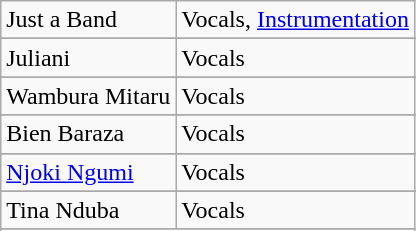<table class="wikitable">
<tr>
<td>Just a Band</td>
<td>Vocals, <a href='#'>Instrumentation</a></td>
</tr>
<tr>
</tr>
<tr>
<td>Juliani</td>
<td>Vocals</td>
</tr>
<tr>
</tr>
<tr>
<td>Wambura Mitaru</td>
<td>Vocals</td>
</tr>
<tr>
</tr>
<tr>
<td>Bien Baraza</td>
<td>Vocals</td>
</tr>
<tr>
</tr>
<tr>
<td><a href='#'>Njoki Ngumi</a></td>
<td>Vocals</td>
</tr>
<tr>
</tr>
<tr>
<td>Tina Nduba</td>
<td>Vocals</td>
</tr>
<tr>
</tr>
<tr>
</tr>
</table>
